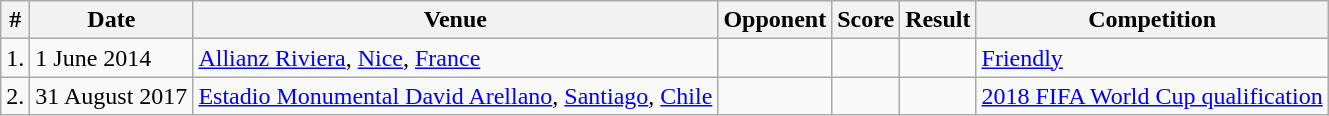<table class="wikitable">
<tr>
<th>#</th>
<th>Date</th>
<th>Venue</th>
<th>Opponent</th>
<th>Score</th>
<th>Result</th>
<th>Competition</th>
</tr>
<tr>
<td>1.</td>
<td>1 June 2014</td>
<td><a href='#'>Allianz Riviera</a>, <a href='#'>Nice</a>, <a href='#'>France</a></td>
<td></td>
<td></td>
<td></td>
<td><a href='#'>Friendly</a></td>
</tr>
<tr>
<td>2.</td>
<td>31 August 2017</td>
<td><a href='#'>Estadio Monumental David Arellano</a>, <a href='#'>Santiago</a>, <a href='#'>Chile</a></td>
<td></td>
<td></td>
<td></td>
<td><a href='#'>2018 FIFA World Cup qualification</a></td>
</tr>
</table>
